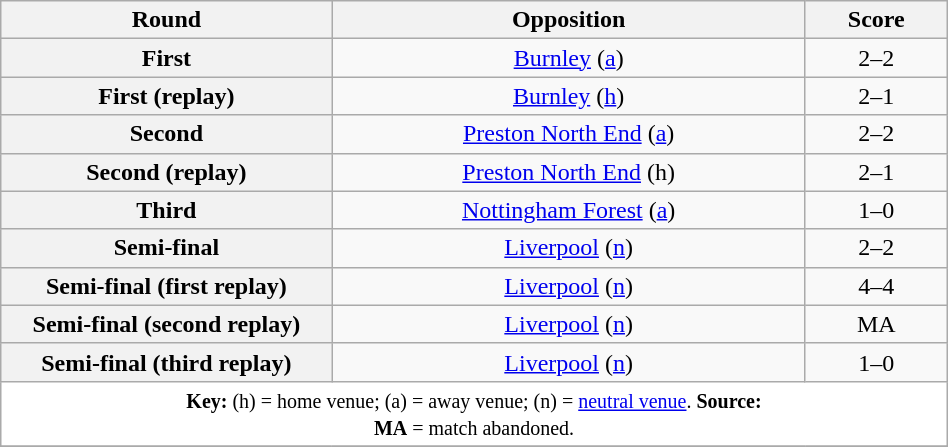<table class="wikitable plainrowheaders" style="text-align:center;margin-left:1em;float:center;width:50%">
<tr>
<th width="35%">Round</th>
<th width="50%">Opposition</th>
<th width="15%">Score</th>
</tr>
<tr>
<th scope=row style="text-align:center">First</th>
<td><a href='#'>Burnley</a> (<a href='#'>a</a>)</td>
<td>2–2</td>
</tr>
<tr>
<th scope=row style="text-align:center">First (replay)</th>
<td><a href='#'>Burnley</a> (<a href='#'>h</a>)</td>
<td>2–1</td>
</tr>
<tr>
<th scope=row style="text-align:center">Second</th>
<td><a href='#'>Preston North End</a> (<a href='#'>a</a>)</td>
<td>2–2</td>
</tr>
<tr>
<th scope=row style="text-align:center">Second (replay)</th>
<td><a href='#'>Preston North End</a> (h)</td>
<td>2–1</td>
</tr>
<tr>
<th scope=row style="text-align:center">Third</th>
<td><a href='#'>Nottingham Forest</a> (<a href='#'>a</a>)</td>
<td>1–0</td>
</tr>
<tr>
<th scope=row style="text-align:center">Semi-final</th>
<td><a href='#'>Liverpool</a> (<a href='#'>n</a>)</td>
<td>2–2</td>
</tr>
<tr>
<th scope=row style="text-align:center">Semi-final (first replay)</th>
<td><a href='#'>Liverpool</a> (<a href='#'>n</a>)</td>
<td>4–4</td>
</tr>
<tr>
<th scope=row style="text-align:center">Semi-final (second replay)</th>
<td><a href='#'>Liverpool</a> (<a href='#'>n</a>)</td>
<td>MA</td>
</tr>
<tr>
<th scope=row style="text-align:center">Semi-final (third replay)</th>
<td><a href='#'>Liverpool</a> (<a href='#'>n</a>)</td>
<td>1–0</td>
</tr>
<tr>
<td colspan="3" style="background-color:white;"><small><strong>Key:</strong> (h) = home venue; (a) = away venue; (n) = <a href='#'>neutral venue</a>. <strong>Source:</strong> <br><strong>MA</strong> = match abandoned.</small></td>
</tr>
<tr>
</tr>
</table>
